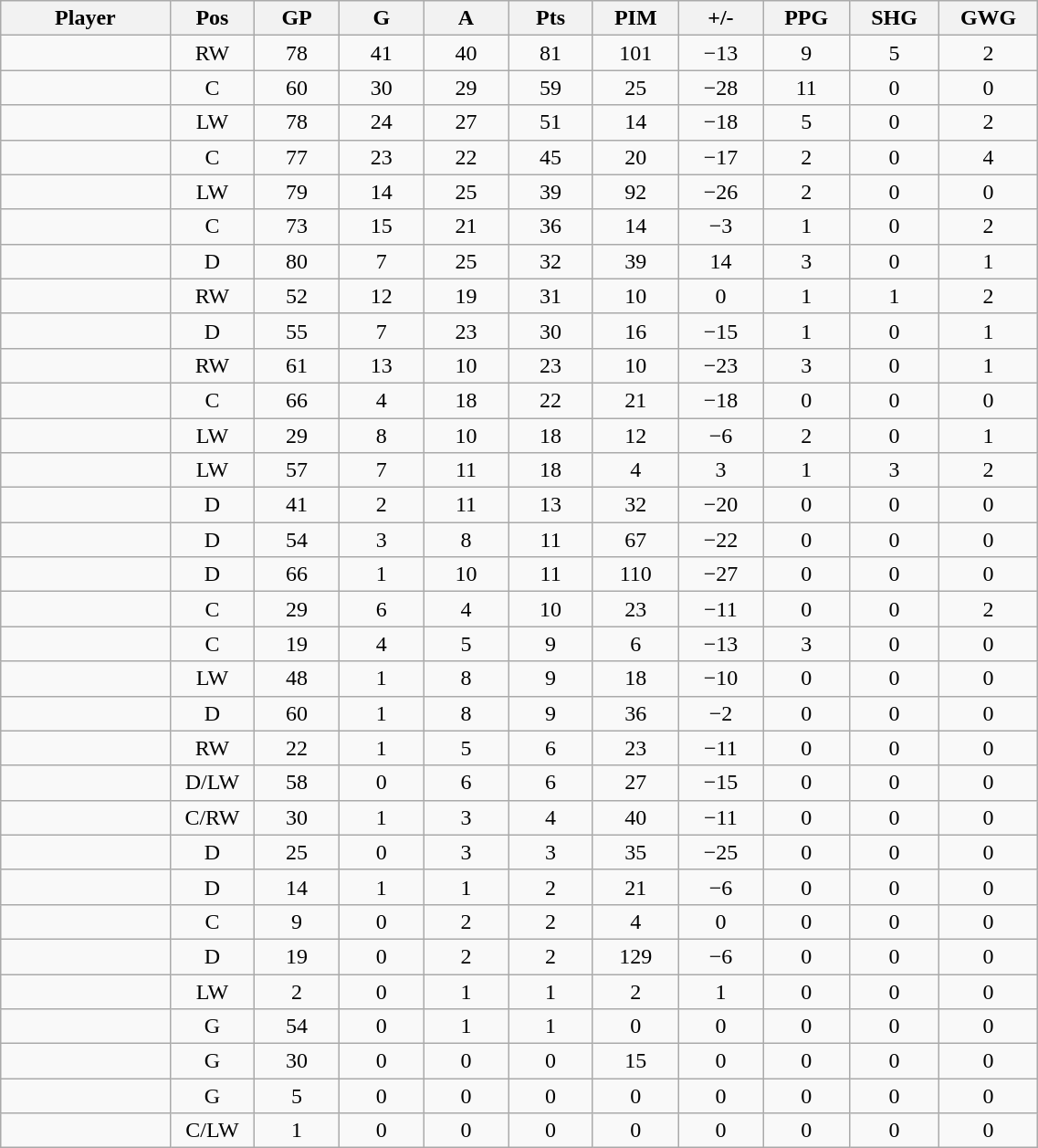<table class="wikitable sortable" width="60%">
<tr ALIGN="center">
<th bgcolor="#DDDDFF" width="10%">Player</th>
<th bgcolor="#DDDDFF" width="3%" title="Position">Pos</th>
<th bgcolor="#DDDDFF" width="5%" title="Games played">GP</th>
<th bgcolor="#DDDDFF" width="5%" title="Goals">G</th>
<th bgcolor="#DDDDFF" width="5%" title="Assists">A</th>
<th bgcolor="#DDDDFF" width="5%" title="Points">Pts</th>
<th bgcolor="#DDDDFF" width="5%" title="Penalties in Minutes">PIM</th>
<th bgcolor="#DDDDFF" width="5%" title="Plus/Minus">+/-</th>
<th bgcolor="#DDDDFF" width="5%" title="Power Play Goals">PPG</th>
<th bgcolor="#DDDDFF" width="5%" title="Short-handed Goals">SHG</th>
<th bgcolor="#DDDDFF" width="5%" title="Game-winning Goals">GWG</th>
</tr>
<tr align="center">
<td align="right"></td>
<td>RW</td>
<td>78</td>
<td>41</td>
<td>40</td>
<td>81</td>
<td>101</td>
<td>−13</td>
<td>9</td>
<td>5</td>
<td>2</td>
</tr>
<tr align="center">
<td align="right"></td>
<td>C</td>
<td>60</td>
<td>30</td>
<td>29</td>
<td>59</td>
<td>25</td>
<td>−28</td>
<td>11</td>
<td>0</td>
<td>0</td>
</tr>
<tr align="center">
<td align="right"></td>
<td>LW</td>
<td>78</td>
<td>24</td>
<td>27</td>
<td>51</td>
<td>14</td>
<td>−18</td>
<td>5</td>
<td>0</td>
<td>2</td>
</tr>
<tr align="center">
<td align="right"></td>
<td>C</td>
<td>77</td>
<td>23</td>
<td>22</td>
<td>45</td>
<td>20</td>
<td>−17</td>
<td>2</td>
<td>0</td>
<td>4</td>
</tr>
<tr align="center">
<td align="right"></td>
<td>LW</td>
<td>79</td>
<td>14</td>
<td>25</td>
<td>39</td>
<td>92</td>
<td>−26</td>
<td>2</td>
<td>0</td>
<td>0</td>
</tr>
<tr align="center">
<td align="right"></td>
<td>C</td>
<td>73</td>
<td>15</td>
<td>21</td>
<td>36</td>
<td>14</td>
<td>−3</td>
<td>1</td>
<td>0</td>
<td>2</td>
</tr>
<tr align="center">
<td align="right"></td>
<td>D</td>
<td>80</td>
<td>7</td>
<td>25</td>
<td>32</td>
<td>39</td>
<td>14</td>
<td>3</td>
<td>0</td>
<td>1</td>
</tr>
<tr align="center">
<td align="right"></td>
<td>RW</td>
<td>52</td>
<td>12</td>
<td>19</td>
<td>31</td>
<td>10</td>
<td>0</td>
<td>1</td>
<td>1</td>
<td>2</td>
</tr>
<tr align="center">
<td align="right"></td>
<td>D</td>
<td>55</td>
<td>7</td>
<td>23</td>
<td>30</td>
<td>16</td>
<td>−15</td>
<td>1</td>
<td>0</td>
<td>1</td>
</tr>
<tr align="center">
<td align="right"></td>
<td>RW</td>
<td>61</td>
<td>13</td>
<td>10</td>
<td>23</td>
<td>10</td>
<td>−23</td>
<td>3</td>
<td>0</td>
<td>1</td>
</tr>
<tr align="center">
<td align="right"></td>
<td>C</td>
<td>66</td>
<td>4</td>
<td>18</td>
<td>22</td>
<td>21</td>
<td>−18</td>
<td>0</td>
<td>0</td>
<td>0</td>
</tr>
<tr align="center">
<td align="right"></td>
<td>LW</td>
<td>29</td>
<td>8</td>
<td>10</td>
<td>18</td>
<td>12</td>
<td>−6</td>
<td>2</td>
<td>0</td>
<td>1</td>
</tr>
<tr align="center">
<td align="right"></td>
<td>LW</td>
<td>57</td>
<td>7</td>
<td>11</td>
<td>18</td>
<td>4</td>
<td>3</td>
<td>1</td>
<td>3</td>
<td>2</td>
</tr>
<tr align="center">
<td align="right"></td>
<td>D</td>
<td>41</td>
<td>2</td>
<td>11</td>
<td>13</td>
<td>32</td>
<td>−20</td>
<td>0</td>
<td>0</td>
<td>0</td>
</tr>
<tr align="center">
<td align="right"></td>
<td>D</td>
<td>54</td>
<td>3</td>
<td>8</td>
<td>11</td>
<td>67</td>
<td>−22</td>
<td>0</td>
<td>0</td>
<td>0</td>
</tr>
<tr align="center">
<td align="right"></td>
<td>D</td>
<td>66</td>
<td>1</td>
<td>10</td>
<td>11</td>
<td>110</td>
<td>−27</td>
<td>0</td>
<td>0</td>
<td>0</td>
</tr>
<tr align="center">
<td align="right"></td>
<td>C</td>
<td>29</td>
<td>6</td>
<td>4</td>
<td>10</td>
<td>23</td>
<td>−11</td>
<td>0</td>
<td>0</td>
<td>2</td>
</tr>
<tr align="center">
<td align="right"></td>
<td>C</td>
<td>19</td>
<td>4</td>
<td>5</td>
<td>9</td>
<td>6</td>
<td>−13</td>
<td>3</td>
<td>0</td>
<td>0</td>
</tr>
<tr align="center">
<td align="right"></td>
<td>LW</td>
<td>48</td>
<td>1</td>
<td>8</td>
<td>9</td>
<td>18</td>
<td>−10</td>
<td>0</td>
<td>0</td>
<td>0</td>
</tr>
<tr align="center">
<td align="right"></td>
<td>D</td>
<td>60</td>
<td>1</td>
<td>8</td>
<td>9</td>
<td>36</td>
<td>−2</td>
<td>0</td>
<td>0</td>
<td>0</td>
</tr>
<tr align="center">
<td align="right"></td>
<td>RW</td>
<td>22</td>
<td>1</td>
<td>5</td>
<td>6</td>
<td>23</td>
<td>−11</td>
<td>0</td>
<td>0</td>
<td>0</td>
</tr>
<tr align="center">
<td align="right"></td>
<td>D/LW</td>
<td>58</td>
<td>0</td>
<td>6</td>
<td>6</td>
<td>27</td>
<td>−15</td>
<td>0</td>
<td>0</td>
<td>0</td>
</tr>
<tr align="center">
<td align="right"></td>
<td>C/RW</td>
<td>30</td>
<td>1</td>
<td>3</td>
<td>4</td>
<td>40</td>
<td>−11</td>
<td>0</td>
<td>0</td>
<td>0</td>
</tr>
<tr align="center">
<td align="right"></td>
<td>D</td>
<td>25</td>
<td>0</td>
<td>3</td>
<td>3</td>
<td>35</td>
<td>−25</td>
<td>0</td>
<td>0</td>
<td>0</td>
</tr>
<tr align="center">
<td align="right"></td>
<td>D</td>
<td>14</td>
<td>1</td>
<td>1</td>
<td>2</td>
<td>21</td>
<td>−6</td>
<td>0</td>
<td>0</td>
<td>0</td>
</tr>
<tr align="center">
<td align="right"></td>
<td>C</td>
<td>9</td>
<td>0</td>
<td>2</td>
<td>2</td>
<td>4</td>
<td>0</td>
<td>0</td>
<td>0</td>
<td>0</td>
</tr>
<tr align="center">
<td align="right"></td>
<td>D</td>
<td>19</td>
<td>0</td>
<td>2</td>
<td>2</td>
<td>129</td>
<td>−6</td>
<td>0</td>
<td>0</td>
<td>0</td>
</tr>
<tr align="center">
<td align="right"></td>
<td>LW</td>
<td>2</td>
<td>0</td>
<td>1</td>
<td>1</td>
<td>2</td>
<td>1</td>
<td>0</td>
<td>0</td>
<td>0</td>
</tr>
<tr align="center">
<td align="right"></td>
<td>G</td>
<td>54</td>
<td>0</td>
<td>1</td>
<td>1</td>
<td>0</td>
<td>0</td>
<td>0</td>
<td>0</td>
<td>0</td>
</tr>
<tr align="center">
<td align="right"></td>
<td>G</td>
<td>30</td>
<td>0</td>
<td>0</td>
<td>0</td>
<td>15</td>
<td>0</td>
<td>0</td>
<td>0</td>
<td>0</td>
</tr>
<tr align="center">
<td align="right"></td>
<td>G</td>
<td>5</td>
<td>0</td>
<td>0</td>
<td>0</td>
<td>0</td>
<td>0</td>
<td>0</td>
<td>0</td>
<td>0</td>
</tr>
<tr align="center">
<td align="right"></td>
<td>C/LW</td>
<td>1</td>
<td>0</td>
<td>0</td>
<td>0</td>
<td>0</td>
<td>0</td>
<td>0</td>
<td>0</td>
<td>0</td>
</tr>
</table>
